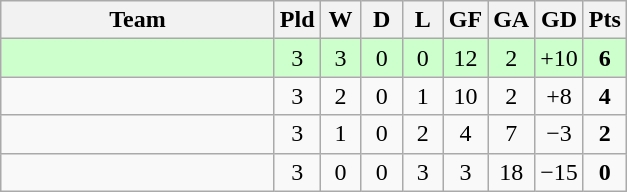<table class="wikitable" style="text-align: center;">
<tr>
<th width=175>Team</th>
<th width=20>Pld</th>
<th width=20>W</th>
<th width=20>D</th>
<th width=20>L</th>
<th width=20>GF</th>
<th width=20>GA</th>
<th width=20>GD</th>
<th width=20>Pts</th>
</tr>
<tr bgcolor=ccffcc>
<td style="text-align:left;"></td>
<td>3</td>
<td>3</td>
<td>0</td>
<td>0</td>
<td>12</td>
<td>2</td>
<td>+10</td>
<td><strong>6</strong></td>
</tr>
<tr>
<td style="text-align:left;"></td>
<td>3</td>
<td>2</td>
<td>0</td>
<td>1</td>
<td>10</td>
<td>2</td>
<td>+8</td>
<td><strong>4</strong></td>
</tr>
<tr>
<td style="text-align:left;"></td>
<td>3</td>
<td>1</td>
<td>0</td>
<td>2</td>
<td>4</td>
<td>7</td>
<td>−3</td>
<td><strong>2</strong></td>
</tr>
<tr>
<td style="text-align:left;"></td>
<td>3</td>
<td>0</td>
<td>0</td>
<td>3</td>
<td>3</td>
<td>18</td>
<td>−15</td>
<td><strong>0</strong></td>
</tr>
</table>
